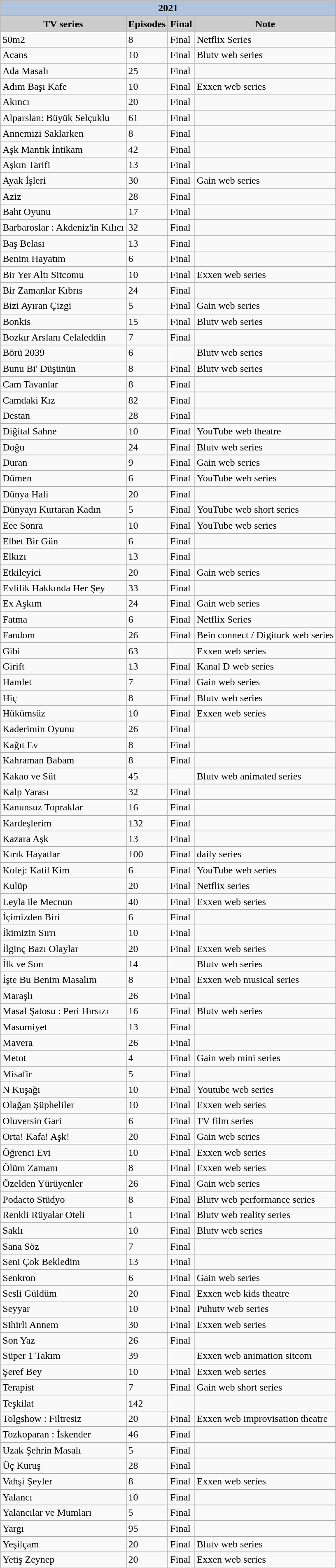<table class="wikitable sortable">
<tr>
<th colspan="4" style="background-color:LightSteelBlue">2021</th>
</tr>
<tr>
<th style="background-color:#CCCCCC">TV series</th>
<th style="background-color:#CCCCCC">Episodes</th>
<th style="background-color:#CCCCCC">Final</th>
<th style="background-color:#CCCCCC">Note</th>
</tr>
<tr>
<td>50m2</td>
<td>8</td>
<td>Final</td>
<td>Netflix Series</td>
</tr>
<tr>
<td>Acans</td>
<td>10</td>
<td>Final</td>
<td>Blutv web series</td>
</tr>
<tr>
<td>Ada Masalı</td>
<td>25</td>
<td>Final</td>
<td></td>
</tr>
<tr>
<td>Adım Başı Kafe</td>
<td>10</td>
<td>Final</td>
<td>Exxen web series</td>
</tr>
<tr>
<td>Akıncı</td>
<td>20</td>
<td>Final</td>
<td></td>
</tr>
<tr>
<td>Alparslan: Büyük Selçuklu</td>
<td>61</td>
<td>Final</td>
<td></td>
</tr>
<tr>
<td>Annemizi Saklarken</td>
<td>8</td>
<td>Final</td>
<td></td>
</tr>
<tr>
<td>Aşk Mantık İntikam</td>
<td>42</td>
<td>Final</td>
<td></td>
</tr>
<tr>
<td>Aşkın Tarifi</td>
<td>13</td>
<td>Final</td>
<td></td>
</tr>
<tr>
<td>Ayak İşleri</td>
<td>30</td>
<td>Final</td>
<td>Gain web series</td>
</tr>
<tr>
<td>Aziz</td>
<td>28</td>
<td>Final</td>
<td></td>
</tr>
<tr>
<td>Baht Oyunu</td>
<td>17</td>
<td>Final</td>
<td></td>
</tr>
<tr>
<td>Barbaroslar : Akdeniz'in Kılıcı</td>
<td>32</td>
<td>Final</td>
<td></td>
</tr>
<tr>
<td>Baş Belası</td>
<td>13</td>
<td>Final</td>
<td></td>
</tr>
<tr>
<td>Benim Hayatım</td>
<td>6</td>
<td>Final</td>
<td></td>
</tr>
<tr>
<td>Bir Yer Altı Sitcomu</td>
<td>10</td>
<td>Final</td>
<td>Exxen web series</td>
</tr>
<tr>
<td>Bir Zamanlar Kıbrıs</td>
<td>24</td>
<td>Final</td>
<td></td>
</tr>
<tr>
<td>Bizi Ayıran Çizgi</td>
<td>5</td>
<td>Final</td>
<td>Gain web series</td>
</tr>
<tr>
<td>Bonkis</td>
<td>15</td>
<td>Final</td>
<td>Blutv web series</td>
</tr>
<tr>
<td>Bozkır Arslanı Celaleddin</td>
<td>7</td>
<td>Final</td>
<td></td>
</tr>
<tr>
<td>Börü 2039</td>
<td>6</td>
<td></td>
<td>Blutv web series</td>
</tr>
<tr>
<td>Bunu Bi' Düşünün</td>
<td>8</td>
<td>Final</td>
<td>Blutv web series</td>
</tr>
<tr>
<td>Cam Tavanlar</td>
<td>8</td>
<td>Final</td>
<td></td>
</tr>
<tr>
<td>Camdaki Kız</td>
<td>82</td>
<td>Final</td>
<td></td>
</tr>
<tr>
<td>Destan</td>
<td>28</td>
<td>Final</td>
<td></td>
</tr>
<tr>
<td>Diğital Sahne</td>
<td>10</td>
<td>Final</td>
<td>YouTube web theatre</td>
</tr>
<tr>
<td>Doğu</td>
<td>24</td>
<td>Final</td>
<td>Blutv web series</td>
</tr>
<tr>
<td>Duran</td>
<td>9</td>
<td>Final</td>
<td>Gain web series</td>
</tr>
<tr>
<td>Dümen</td>
<td>6</td>
<td>Final</td>
<td>YouTube web series</td>
</tr>
<tr>
<td>Dünya Hali</td>
<td>20</td>
<td>Final</td>
<td></td>
</tr>
<tr>
<td>Dünyayı Kurtaran Kadın</td>
<td>5</td>
<td>Final</td>
<td>YouTube web short series</td>
</tr>
<tr>
<td>Eee Sonra</td>
<td>10</td>
<td>Final</td>
<td>YouTube web series</td>
</tr>
<tr>
<td>Elbet Bir Gün</td>
<td>6</td>
<td>Final</td>
<td></td>
</tr>
<tr>
<td>Elkızı</td>
<td>13</td>
<td>Final</td>
<td></td>
</tr>
<tr>
<td>Etkileyici</td>
<td>20</td>
<td>Final</td>
<td>Gain web series</td>
</tr>
<tr>
<td>Evlilik Hakkında Her Şey</td>
<td>33</td>
<td>Final</td>
<td></td>
</tr>
<tr>
<td>Ex Aşkım</td>
<td>24</td>
<td>Final</td>
<td>Gain web series</td>
</tr>
<tr>
<td>Fatma</td>
<td>6</td>
<td>Final</td>
<td>Netflix Series</td>
</tr>
<tr>
<td>Fandom</td>
<td>26</td>
<td>Final</td>
<td>Bein connect / Digiturk web series</td>
</tr>
<tr>
<td>Gibi</td>
<td>63</td>
<td></td>
<td>Exxen web series</td>
</tr>
<tr>
<td>Girift</td>
<td>13</td>
<td>Final</td>
<td>Kanal D web series</td>
</tr>
<tr>
<td>Hamlet</td>
<td>7</td>
<td>Final</td>
<td>Gain web series</td>
</tr>
<tr>
<td>Hiç</td>
<td>8</td>
<td>Final</td>
<td>Blutv web series</td>
</tr>
<tr>
<td>Hükümsüz</td>
<td>10</td>
<td>Final</td>
<td>Exxen web series</td>
</tr>
<tr>
<td>Kaderimin Oyunu</td>
<td>26</td>
<td>Final</td>
<td></td>
</tr>
<tr>
<td>Kağıt Ev</td>
<td>8</td>
<td>Final</td>
<td></td>
</tr>
<tr>
<td>Kahraman Babam</td>
<td>8</td>
<td>Final</td>
<td></td>
</tr>
<tr>
<td>Kakao ve Süt</td>
<td>45</td>
<td></td>
<td>Blutv web animated series</td>
</tr>
<tr>
<td>Kalp Yarası</td>
<td>32</td>
<td>Final</td>
<td></td>
</tr>
<tr>
<td>Kanunsuz Topraklar</td>
<td>16</td>
<td>Final</td>
<td></td>
</tr>
<tr>
<td>Kardeşlerim</td>
<td>132</td>
<td>Final</td>
<td></td>
</tr>
<tr>
<td>Kazara Aşk</td>
<td>13</td>
<td>Final</td>
<td></td>
</tr>
<tr>
<td>Kırık Hayatlar</td>
<td>100</td>
<td>Final</td>
<td>daily series</td>
</tr>
<tr>
<td>Kolej: Katil Kim</td>
<td>6</td>
<td>Final</td>
<td>YouTube web series</td>
</tr>
<tr>
<td>Kulüp</td>
<td>20</td>
<td>Final</td>
<td>Netflix series</td>
</tr>
<tr>
<td>Leyla ile Mecnun</td>
<td>40</td>
<td>Final</td>
<td>Exxen web series</td>
</tr>
<tr>
<td>İçimizden Biri</td>
<td>6</td>
<td>Final</td>
<td></td>
</tr>
<tr>
<td>İkimizin Sırrı</td>
<td>10</td>
<td>Final</td>
<td></td>
</tr>
<tr>
<td>İlginç Bazı Olaylar</td>
<td>20</td>
<td>Final</td>
<td>Exxen web series</td>
</tr>
<tr>
<td>İlk ve Son</td>
<td>14</td>
<td></td>
<td>Blutv web series</td>
</tr>
<tr>
<td>İşte Bu Benim Masalım</td>
<td>8</td>
<td>Final</td>
<td>Exxen web musical series</td>
</tr>
<tr>
<td>Maraşlı</td>
<td>26</td>
<td>Final</td>
<td></td>
</tr>
<tr>
<td>Masal Şatosu : Peri Hırsızı</td>
<td>16</td>
<td>Final</td>
<td>Blutv web series</td>
</tr>
<tr>
<td>Masumiyet</td>
<td>13</td>
<td>Final</td>
<td></td>
</tr>
<tr>
<td>Mavera</td>
<td>26</td>
<td>Final</td>
<td></td>
</tr>
<tr>
<td>Metot</td>
<td>4</td>
<td>Final</td>
<td>Gain web mini series</td>
</tr>
<tr>
<td>Misafir</td>
<td>5</td>
<td>Final</td>
<td></td>
</tr>
<tr>
<td>N Kuşağı</td>
<td>10</td>
<td>Final</td>
<td>Youtube web series</td>
</tr>
<tr>
<td>Olağan Şüpheliler</td>
<td>10</td>
<td>Final</td>
<td>Exxen web series</td>
</tr>
<tr>
<td>Oluversin Gari</td>
<td>6</td>
<td>Final</td>
<td>TV film series</td>
</tr>
<tr>
<td>Orta! Kafa! Aşk!</td>
<td>20</td>
<td>Final</td>
<td>Gain web series</td>
</tr>
<tr>
<td>Öğrenci Evi</td>
<td>10</td>
<td>Final</td>
<td>Exxen web series</td>
</tr>
<tr>
<td>Ölüm Zamanı</td>
<td>8</td>
<td>Final</td>
<td>Exxen web series</td>
</tr>
<tr>
<td>Özelden Yürüyenler</td>
<td>26</td>
<td>Final</td>
<td>Gain web series</td>
</tr>
<tr>
<td>Podacto Stüdyo</td>
<td>8</td>
<td>Final</td>
<td>Blutv web performance series</td>
</tr>
<tr>
<td>Renkli Rüyalar Oteli</td>
<td>1</td>
<td>Final</td>
<td>Blutv web reality series</td>
</tr>
<tr>
<td>Saklı</td>
<td>10</td>
<td>Final</td>
<td>Blutv web series</td>
</tr>
<tr>
<td>Sana Söz</td>
<td>7</td>
<td>Final</td>
<td></td>
</tr>
<tr>
<td>Seni Çok Bekledim</td>
<td>13</td>
<td>Final</td>
<td></td>
</tr>
<tr>
<td>Senkron</td>
<td>6</td>
<td>Final</td>
<td>Gain web series</td>
</tr>
<tr>
<td>Sesli Güldüm</td>
<td>20</td>
<td>Final</td>
<td>Exxen web kids theatre</td>
</tr>
<tr>
<td>Seyyar</td>
<td>10</td>
<td>Final</td>
<td>Puhutv web series</td>
</tr>
<tr>
<td>Sihirli Annem</td>
<td>30</td>
<td>Final</td>
<td>Exxen web series</td>
</tr>
<tr>
<td>Son Yaz</td>
<td>26</td>
<td>Final</td>
<td></td>
</tr>
<tr>
<td>Süper 1 Takım</td>
<td>39</td>
<td></td>
<td>Exxen web animation sitcom</td>
</tr>
<tr>
<td>Şeref Bey</td>
<td>10</td>
<td>Final</td>
<td>Exxen web series</td>
</tr>
<tr>
<td>Terapist</td>
<td>7</td>
<td>Final</td>
<td>Gain web short series</td>
</tr>
<tr>
<td>Teşkilat</td>
<td>142</td>
<td></td>
<td></td>
</tr>
<tr>
<td>Tolgshow : Filtresiz</td>
<td>20</td>
<td>Final</td>
<td>Exxen web improvisation theatre</td>
</tr>
<tr>
<td>Tozkoparan : İskender</td>
<td>46</td>
<td>Final</td>
<td></td>
</tr>
<tr>
<td>Uzak Şehrin Masalı</td>
<td>5</td>
<td>Final</td>
<td></td>
</tr>
<tr>
<td>Üç Kuruş</td>
<td>28</td>
<td>Final</td>
<td></td>
</tr>
<tr>
<td>Vahşi Şeyler</td>
<td>8</td>
<td>Final</td>
<td>Exxen web series</td>
</tr>
<tr>
<td>Yalancı</td>
<td>10</td>
<td>Final</td>
<td></td>
</tr>
<tr>
<td>Yalancılar ve Mumları</td>
<td>5</td>
<td>Final</td>
<td></td>
</tr>
<tr>
<td>Yargı</td>
<td>95</td>
<td>Final</td>
<td></td>
</tr>
<tr>
<td>Yeşilçam</td>
<td>20</td>
<td>Final</td>
<td>Blutv web series</td>
</tr>
<tr>
<td>Yetiş Zeynep</td>
<td>20</td>
<td>Final</td>
<td>Exxen web series</td>
</tr>
</table>
